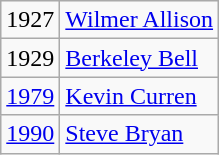<table class="wikitable">
<tr>
<td>1927</td>
<td><a href='#'>Wilmer Allison</a></td>
</tr>
<tr>
<td>1929</td>
<td><a href='#'>Berkeley Bell</a></td>
</tr>
<tr>
<td><a href='#'>1979</a></td>
<td><a href='#'>Kevin Curren</a></td>
</tr>
<tr>
<td><a href='#'>1990</a></td>
<td><a href='#'>Steve Bryan</a></td>
</tr>
</table>
